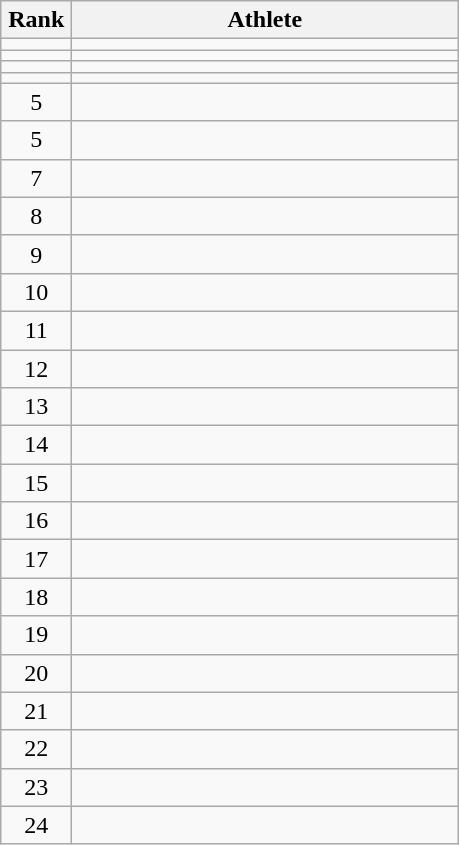<table class="wikitable" style="text-align: center;">
<tr>
<th width=40>Rank</th>
<th width=250>Athlete</th>
</tr>
<tr>
<td></td>
<td align="left"></td>
</tr>
<tr>
<td></td>
<td align="left"></td>
</tr>
<tr>
<td></td>
<td align="left"></td>
</tr>
<tr>
<td></td>
<td align="left"></td>
</tr>
<tr>
<td>5</td>
<td align="left"></td>
</tr>
<tr>
<td>5</td>
<td align="left"></td>
</tr>
<tr>
<td>7</td>
<td align="left"></td>
</tr>
<tr>
<td>8</td>
<td align="left"></td>
</tr>
<tr>
<td>9</td>
<td align="left"></td>
</tr>
<tr>
<td>10</td>
<td align="left"></td>
</tr>
<tr>
<td>11</td>
<td align="left"></td>
</tr>
<tr>
<td>12</td>
<td align="left"></td>
</tr>
<tr>
<td>13</td>
<td align="left"></td>
</tr>
<tr>
<td>14</td>
<td align="left"></td>
</tr>
<tr>
<td>15</td>
<td align="left"></td>
</tr>
<tr>
<td>16</td>
<td align="left"></td>
</tr>
<tr>
<td>17</td>
<td align="left"></td>
</tr>
<tr>
<td>18</td>
<td align="left"></td>
</tr>
<tr>
<td>19</td>
<td align="left"></td>
</tr>
<tr>
<td>20</td>
<td align="left"></td>
</tr>
<tr>
<td>21</td>
<td align="left"></td>
</tr>
<tr>
<td>22</td>
<td align="left"></td>
</tr>
<tr>
<td>23</td>
<td align="left"></td>
</tr>
<tr>
<td>24</td>
<td align="left"></td>
</tr>
</table>
